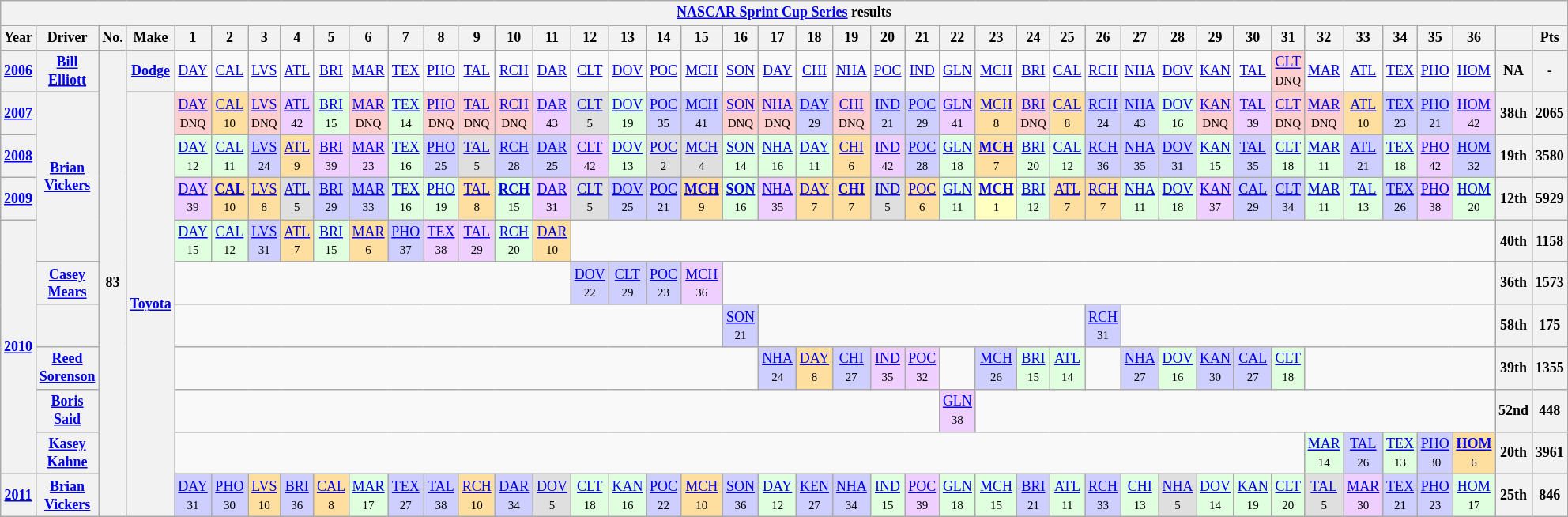<table class="wikitable" style="text-align:center; font-size:75%">
<tr>
<th colspan=45><a href='#'>NASCAR Sprint Cup Series</a> results</th>
</tr>
<tr>
<th>Year</th>
<th>Driver</th>
<th>No.</th>
<th>Make</th>
<th>1</th>
<th>2</th>
<th>3</th>
<th>4</th>
<th>5</th>
<th>6</th>
<th>7</th>
<th>8</th>
<th>9</th>
<th>10</th>
<th>11</th>
<th>12</th>
<th>13</th>
<th>14</th>
<th>15</th>
<th>16</th>
<th>17</th>
<th>18</th>
<th>19</th>
<th>20</th>
<th>21</th>
<th>22</th>
<th>23</th>
<th>24</th>
<th>25</th>
<th>26</th>
<th>27</th>
<th>28</th>
<th>29</th>
<th>30</th>
<th>31</th>
<th>32</th>
<th>33</th>
<th>34</th>
<th>35</th>
<th>36</th>
<th></th>
<th>Pts</th>
</tr>
<tr>
<th><a href='#'>2006</a></th>
<th><a href='#'>Bill Elliott</a></th>
<th rowspan=11>83</th>
<th><a href='#'>Dodge</a></th>
<td><a href='#'>DAY</a></td>
<td><a href='#'>CAL</a></td>
<td><a href='#'>LVS</a></td>
<td><a href='#'>ATL</a></td>
<td><a href='#'>BRI</a></td>
<td><a href='#'>MAR</a></td>
<td><a href='#'>TEX</a></td>
<td><a href='#'>PHO</a></td>
<td><a href='#'>TAL</a></td>
<td><a href='#'>RCH</a></td>
<td><a href='#'>DAR</a></td>
<td><a href='#'>CLT</a></td>
<td><a href='#'>DOV</a></td>
<td><a href='#'>POC</a></td>
<td><a href='#'>MCH</a></td>
<td><a href='#'>SON</a></td>
<td><a href='#'>DAY</a></td>
<td><a href='#'>CHI</a></td>
<td><a href='#'>NHA</a></td>
<td><a href='#'>POC</a></td>
<td><a href='#'>IND</a></td>
<td><a href='#'>GLN</a></td>
<td><a href='#'>MCH</a></td>
<td><a href='#'>BRI</a></td>
<td><a href='#'>CAL</a></td>
<td><a href='#'>RCH</a></td>
<td><a href='#'>NHA</a></td>
<td><a href='#'>DOV</a></td>
<td><a href='#'>KAN</a></td>
<td><a href='#'>TAL</a></td>
<td style="background:#FFCFCF;"><a href='#'>CLT</a><br><small>DNQ</small></td>
<td><a href='#'>MAR</a></td>
<td><a href='#'>ATL</a></td>
<td><a href='#'>TEX</a></td>
<td><a href='#'>PHO</a></td>
<td><a href='#'>HOM</a></td>
<th>NA</th>
<th>-</th>
</tr>
<tr>
<th><a href='#'>2007</a></th>
<th rowspan=4><a href='#'>Brian Vickers</a></th>
<th rowspan=10><a href='#'>Toyota</a></th>
<td style="background:#FFCFCF;"><a href='#'>DAY</a><br><small>DNQ</small></td>
<td style="background:#FFDF9F;"><a href='#'>CAL</a><br><small>10</small></td>
<td style="background:#FFCFCF;"><a href='#'>LVS</a><br><small>DNQ</small></td>
<td style="background:#EFCFFF;"><a href='#'>ATL</a><br><small>42</small></td>
<td style="background:#DFFFDF;"><a href='#'>BRI</a><br><small>15</small></td>
<td style="background:#FFCFCF;"><a href='#'>MAR</a><br><small>DNQ</small></td>
<td style="background:#DFFFDF;"><a href='#'>TEX</a><br><small>14</small></td>
<td style="background:#FFCFCF;"><a href='#'>PHO</a><br><small>DNQ</small></td>
<td style="background:#FFCFCF;"><a href='#'>TAL</a><br><small>DNQ</small></td>
<td style="background:#FFCFCF;"><a href='#'>RCH</a><br><small>DNQ</small></td>
<td style="background:#EFCFFF;"><a href='#'>DAR</a><br><small>43</small></td>
<td style="background:#DFDFDF;"><a href='#'>CLT</a><br><small>5</small></td>
<td style="background:#DFFFDF;"><a href='#'>DOV</a><br><small>19</small></td>
<td style="background:#CFCFFF;"><a href='#'>POC</a><br><small>35</small></td>
<td style="background:#CFCFFF;"><a href='#'>MCH</a><br><small>41</small></td>
<td style="background:#FFCFCF;"><a href='#'>SON</a><br><small>DNQ</small></td>
<td style="background:#FFCFCF;"><a href='#'>NHA</a><br><small>DNQ</small></td>
<td style="background:#CFCFFF;"><a href='#'>DAY</a><br><small>29</small></td>
<td style="background:#FFCFCF;"><a href='#'>CHI</a><br><small>DNQ</small></td>
<td style="background:#CFCFFF;"><a href='#'>IND</a><br><small>21</small></td>
<td style="background:#CFCFFF;"><a href='#'>POC</a><br><small>29</small></td>
<td style="background:#EFCFFF;"><a href='#'>GLN</a><br><small>41</small></td>
<td style="background:#FFDF9F;"><a href='#'>MCH</a><br><small>8</small></td>
<td style="background:#FFCFCF;"><a href='#'>BRI</a><br><small>DNQ</small></td>
<td style="background:#FFDF9F;"><a href='#'>CAL</a><br><small>8</small></td>
<td style="background:#CFCFFF;"><a href='#'>RCH</a><br><small>24</small></td>
<td style="background:#CFCFFF;"><a href='#'>NHA</a><br><small>43</small></td>
<td style="background:#DFFFDF;"><a href='#'>DOV</a><br><small>16</small></td>
<td style="background:#FFCFCF;"><a href='#'>KAN</a><br><small>DNQ</small></td>
<td style="background:#EFCFFF;"><a href='#'>TAL</a><br><small>39</small></td>
<td style="background:#FFCFCF;"><a href='#'>CLT</a><br><small>DNQ</small></td>
<td style="background:#FFCFCF;"><a href='#'>MAR</a><br><small>DNQ</small></td>
<td style="background:#FFDF9F;"><a href='#'>ATL</a><br><small>10</small></td>
<td style="background:#CFCFFF;"><a href='#'>TEX</a><br><small>23</small></td>
<td style="background:#CFCFFF;"><a href='#'>PHO</a><br><small>21</small></td>
<td style="background:#EFCFFF;"><a href='#'>HOM</a><br><small>42</small></td>
<th>38th</th>
<th>2065</th>
</tr>
<tr>
<th><a href='#'>2008</a></th>
<td style="background:#DFFFDF;"><a href='#'>DAY</a><br><small>12</small></td>
<td style="background:#DFFFDF;"><a href='#'>CAL</a><br><small>11</small></td>
<td style="background:#CFCFFF;"><a href='#'>LVS</a><br><small>24</small></td>
<td style="background:#FFDF9F;"><a href='#'>ATL</a><br><small>9</small></td>
<td style="background:#EFCFFF;"><a href='#'>BRI</a><br><small>39</small></td>
<td style="background:#EFCFFF;"><a href='#'>MAR</a><br><small>23</small></td>
<td style="background:#DFFFDF;"><a href='#'>TEX</a><br><small>16</small></td>
<td style="background:#CFCFFF;"><a href='#'>PHO</a><br><small>25</small></td>
<td style="background:#DFDFDF;"><a href='#'>TAL</a><br><small>5</small></td>
<td style="background:#CFCFFF;"><a href='#'>RCH</a><br><small>28</small></td>
<td style="background:#CFCFFF;"><a href='#'>DAR</a><br><small>25</small></td>
<td style="background:#EFCFFF;"><a href='#'>CLT</a><br><small>42</small></td>
<td style="background:#DFFFDF;"><a href='#'>DOV</a><br><small>13</small></td>
<td style="background:#DFDFDF;"><a href='#'>POC</a><br><small>2</small></td>
<td style="background:#DFDFDF;"><a href='#'>MCH</a><br><small>4</small></td>
<td style="background:#DFFFDF;"><a href='#'>SON</a><br><small>14</small></td>
<td style="background:#DFFFDF;"><a href='#'>NHA</a><br><small>16</small></td>
<td style="background:#DFFFDF;"><a href='#'>DAY</a><br><small>11</small></td>
<td style="background:#FFDF9F;"><a href='#'>CHI</a><br><small>6</small></td>
<td style="background:#EFCFFF;"><a href='#'>IND</a><br><small>42</small></td>
<td style="background:#CFCFFF;"><a href='#'>POC</a><br><small>28</small></td>
<td style="background:#DFFFDF;"><a href='#'>GLN</a><br><small>18</small></td>
<td style="background:#FFDF9F;"><strong><a href='#'>MCH</a></strong><br><small>7</small></td>
<td style="background:#DFFFDF;"><a href='#'>BRI</a><br><small>20</small></td>
<td style="background:#DFFFDF;"><a href='#'>CAL</a><br><small>12</small></td>
<td style="background:#CFCFFF;"><a href='#'>RCH</a><br><small>36</small></td>
<td style="background:#CFCFFF;"><a href='#'>NHA</a><br><small>35</small></td>
<td style="background:#CFCFFF;"><a href='#'>DOV</a><br><small>31</small></td>
<td style="background:#DFFFDF;"><a href='#'>KAN</a><br><small>15</small></td>
<td style="background:#CFCFFF;"><a href='#'>TAL</a><br><small>35</small></td>
<td style="background:#DFFFDF;"><a href='#'>CLT</a><br><small>18</small></td>
<td style="background:#DFFFDF;"><a href='#'>MAR</a><br><small>11</small></td>
<td style="background:#CFCFFF;"><a href='#'>ATL</a><br><small>21</small></td>
<td style="background:#DFFFDF;"><a href='#'>TEX</a><br><small>18</small></td>
<td style="background:#EFCFFF;"><a href='#'>PHO</a><br><small>42</small></td>
<td style="background:#CFCFFF;"><a href='#'>HOM</a><br><small>32</small></td>
<th>19th</th>
<th>3580</th>
</tr>
<tr>
<th><a href='#'>2009</a></th>
<td style="background:#EFCFFF;"><a href='#'>DAY</a><br><small>39</small></td>
<td style="background:#FFDF9F;"><strong><a href='#'>CAL</a></strong><br><small>10</small></td>
<td style="background:#FFDF9F;"><a href='#'>LVS</a><br><small>8</small></td>
<td style="background:#DFDFDF;"><a href='#'>ATL</a><br><small>5</small></td>
<td style="background:#CFCFFF;"><a href='#'>BRI</a><br><small>29</small></td>
<td style="background:#CFCFFF;"><a href='#'>MAR</a><br><small>33</small></td>
<td style="background:#DFFFDF;"><a href='#'>TEX</a><br><small>16</small></td>
<td style="background:#DFFFDF;"><a href='#'>PHO</a><br><small>19</small></td>
<td style="background:#FFDF9F;"><a href='#'>TAL</a><br><small>8</small></td>
<td style="background:#DFFFDF;"><strong><a href='#'>RCH</a></strong><br><small>15</small></td>
<td style="background:#EFCFFF;"><a href='#'>DAR</a><br><small>31</small></td>
<td style="background:#DFDFDF;"><a href='#'>CLT</a><br><small>5</small></td>
<td style="background:#CFCFFF;"><a href='#'>DOV</a><br><small>25</small></td>
<td style="background:#CFCFFF;"><a href='#'>POC</a><br><small>21</small></td>
<td style="background:#FFDF9F;"><strong><a href='#'>MCH</a></strong><br><small>9</small></td>
<td style="background:#DFFFDF;"><strong><a href='#'>SON</a></strong><br><small>16</small></td>
<td style="background:#EFCFFF;"><a href='#'>NHA</a><br><small>35</small></td>
<td style="background:#FFDF9F;"><a href='#'>DAY</a><br><small>7</small></td>
<td style="background:#FFDF9F;"><strong><a href='#'>CHI</a></strong><br><small>7</small></td>
<td style="background:#DFDFDF;"><a href='#'>IND</a><br><small>5</small></td>
<td style="background:#FFDF9F;"><a href='#'>POC</a><br><small>6</small></td>
<td style="background:#DFFFDF;"><a href='#'>GLN</a><br><small>11</small></td>
<td style="background:#FFFFBF;"><strong><a href='#'>MCH</a></strong><br><small>1</small></td>
<td style="background:#DFFFDF;"><a href='#'>BRI</a><br><small>12</small></td>
<td style="background:#FFDF9F;"><a href='#'>ATL</a><br><small>7</small></td>
<td style="background:#FFDF9F;"><a href='#'>RCH</a><br><small>7</small></td>
<td style="background:#DFFFDF;"><a href='#'>NHA</a><br><small>11</small></td>
<td style="background:#DFFFDF;"><a href='#'>DOV</a><br><small>18</small></td>
<td style="background:#EFCFFF;"><a href='#'>KAN</a><br><small>37</small></td>
<td style="background:#CFCFFF;"><a href='#'>CAL</a><br><small>29</small></td>
<td style="background:#CFCFFF;"><a href='#'>CLT</a><br><small>34</small></td>
<td style="background:#DFFFDF;"><a href='#'>MAR</a><br><small>11</small></td>
<td style="background:#DFFFDF;"><a href='#'>TAL</a><br><small>13</small></td>
<td style="background:#CFCFFF;"><a href='#'>TEX</a><br><small>26</small></td>
<td style="background:#EFCFFF;"><a href='#'>PHO</a><br><small>38</small></td>
<td style="background:#DFFFDF;"><a href='#'>HOM</a><br><small>20</small></td>
<th>12th</th>
<th>5929</th>
</tr>
<tr>
<th rowspan=6><a href='#'>2010</a></th>
<td style="background:#DFFFDF;"><a href='#'>DAY</a><br><small>15</small></td>
<td style="background:#DFFFDF;"><a href='#'>CAL</a><br><small>12</small></td>
<td style="background:#CFCFFF;"><a href='#'>LVS</a><br><small>31</small></td>
<td style="background:#FFDF9F;"><a href='#'>ATL</a><br><small>7</small></td>
<td style="background:#DFFFDF;"><a href='#'>BRI</a><br><small>15</small></td>
<td style="background:#FFDF9F;"><a href='#'>MAR</a><br><small>6</small></td>
<td style="background:#CFCFFF;"><a href='#'>PHO</a><br><small>37</small></td>
<td style="background:#EFCFFF;"><a href='#'>TEX</a><br><small>38</small></td>
<td style="background:#EFCFFF;"><a href='#'>TAL</a><br><small>29</small></td>
<td style="background:#DFFFDF;"><a href='#'>RCH</a><br><small>20</small></td>
<td style="background:#FFDF9F;"><a href='#'>DAR</a><br><small>10</small></td>
<td colspan=25></td>
<th>40th</th>
<th>1158</th>
</tr>
<tr>
<th><a href='#'>Casey Mears</a></th>
<td colspan=11></td>
<td style="background:#CFCFFF;"><a href='#'>DOV</a><br><small>22</small></td>
<td style="background:#CFCFFF;"><a href='#'>CLT</a><br><small>29</small></td>
<td style="background:#CFCFFF;"><a href='#'>POC</a><br><small>23</small></td>
<td style="background:#EFCFFF;"><a href='#'>MCH</a><br><small>36</small></td>
<td colspan=21></td>
<th>36th</th>
<th>1573</th>
</tr>
<tr>
<th></th>
<td colspan=15></td>
<td style="background:#CFCFFF;"><a href='#'>SON</a><br><small>21</small></td>
<td colspan=9></td>
<td style="background:#CFCFFF;"><a href='#'>RCH</a><br><small>31</small></td>
<td colspan=10></td>
<th>58th</th>
<th>175</th>
</tr>
<tr>
<th><a href='#'>Reed Sorenson</a></th>
<td colspan=16></td>
<td style="background:#CFCFFF;"><a href='#'>NHA</a><br><small>24</small></td>
<td style="background:#FFDF9F;"><a href='#'>DAY</a><br><small>8</small></td>
<td style="background:#CFCFFF;"><a href='#'>CHI</a><br><small>27</small></td>
<td style="background:#EFCFFF;"><a href='#'>IND</a><br><small>35</small></td>
<td style="background:#EFCFFF;"><a href='#'>POC</a><br><small>32</small></td>
<td colspan=1></td>
<td style="background:#CFCFFF;"><a href='#'>MCH</a><br><small>26</small></td>
<td style="background:#DFFFDF;"><a href='#'>BRI</a><br><small>15</small></td>
<td style="background:#DFFFDF;"><a href='#'>ATL</a><br><small>14</small></td>
<td colspan=1></td>
<td style="background:#CFCFFF;"><a href='#'>NHA</a><br><small>27</small></td>
<td style="background:#DFFFDF;"><a href='#'>DOV</a><br><small>16</small></td>
<td style="background:#CFCFFF;"><a href='#'>KAN</a><br><small>30</small></td>
<td style="background:#CFCFFF;"><a href='#'>CAL</a><br><small>27</small></td>
<td style="background:#DFFFDF;"><a href='#'>CLT</a><br><small>18</small></td>
<td colspan=5></td>
<th>39th</th>
<th>1355</th>
</tr>
<tr>
<th><a href='#'>Boris Said</a></th>
<td colspan=21></td>
<td style="background:#EFCFFF;"><a href='#'>GLN</a><br><small>38</small></td>
<td colspan=14></td>
<th>52nd</th>
<th>448</th>
</tr>
<tr>
<th><a href='#'>Kasey Kahne</a></th>
<td colspan=31></td>
<td style="background:#DFFFDF;"><a href='#'>MAR</a><br><small>14</small></td>
<td style="background:#CFCFFF;"><a href='#'>TAL</a><br><small>26</small></td>
<td style="background:#DFFFDF;"><a href='#'>TEX</a><br><small>13</small></td>
<td style="background:#CFCFFF;"><a href='#'>PHO</a><br><small>30</small></td>
<td style="background:#FFDF9F;"><strong><a href='#'>HOM</a></strong><br><small>6</small></td>
<th>20th</th>
<th>3961</th>
</tr>
<tr>
<th><a href='#'>2011</a></th>
<th><a href='#'>Brian Vickers</a></th>
<td style="background:#CFCFFF;"><a href='#'>DAY</a><br><small>31</small></td>
<td style="background:#CFCFFF;"><a href='#'>PHO</a><br><small>30</small></td>
<td style="background:#FFDF9F;"><a href='#'>LVS</a><br><small>10</small></td>
<td style="background:#CFCFFF;"><a href='#'>BRI</a><br><small>36</small></td>
<td style="background:#FFDF9F;"><a href='#'>CAL</a><br><small>8</small></td>
<td style="background:#DFFFDF;"><a href='#'>MAR</a><br><small>17</small></td>
<td style="background:#CFCFFF;"><a href='#'>TEX</a><br><small>27</small></td>
<td style="background:#CFCFFF;"><a href='#'>TAL</a><br><small>38</small></td>
<td style="background:#FFDF9F;"><a href='#'>RCH</a><br><small>10</small></td>
<td style="background:#CFCFFF;"><a href='#'>DAR</a><br><small>34</small></td>
<td style="background:#DFDFDF;"><a href='#'>DOV</a><br><small>5</small></td>
<td style="background:#DFFFDF;"><a href='#'>CLT</a><br><small>18</small></td>
<td style="background:#DFFFDF;"><a href='#'>KAN</a><br><small>16</small></td>
<td style="background:#CFCFFF;"><a href='#'>POC</a><br><small>22</small></td>
<td style="background:#FFDF9F;"><a href='#'>MCH</a><br><small>10</small></td>
<td style="background:#CFCFFF;"><a href='#'>SON</a><br><small>36</small></td>
<td style="background:#DFFFDF;"><a href='#'>DAY</a><br><small>12</small></td>
<td style="background:#CFCFFF;"><a href='#'>KEN</a><br><small>27</small></td>
<td style="background:#CFCFFF;"><a href='#'>NHA</a><br><small>34</small></td>
<td style="background:#DFFFDF;"><a href='#'>IND</a><br><small>15</small></td>
<td style="background:#EFCFFF;"><a href='#'>POC</a><br><small>39</small></td>
<td style="background:#DFFFDF;"><a href='#'>GLN</a><br><small>18</small></td>
<td style="background:#DFFFDF;"><a href='#'>MCH</a><br><small>15</small></td>
<td style="background:#CFCFFF;"><a href='#'>BRI</a><br><small>21</small></td>
<td style="background:#DFFFDF;"><a href='#'>ATL</a><br><small>11</small></td>
<td style="background:#CFCFFF;"><a href='#'>RCH</a><br><small>33</small></td>
<td style="background:#DFFFDF;"><a href='#'>CHI</a><br><small>13</small></td>
<td style="background:#DFDFDF;"><a href='#'>NHA</a><br><small>5</small></td>
<td style="background:#DFFFDF;"><a href='#'>DOV</a><br><small>14</small></td>
<td style="background:#DFFFDF;"><a href='#'>KAN</a><br><small>19</small></td>
<td style="background:#DFFFDF;"><a href='#'>CLT</a><br><small>20</small></td>
<td style="background:#DFDFDF;"><a href='#'>TAL</a><br><small>5</small></td>
<td style="background:#EFCFFF;"><a href='#'>MAR</a><br><small>30</small></td>
<td style="background:#CFCFFF;"><a href='#'>TEX</a><br><small>21</small></td>
<td style="background:#CFCFFF;"><a href='#'>PHO</a><br><small>23</small></td>
<td style="background:#DFFFDF;"><a href='#'>HOM</a><br><small>17</small></td>
<th>25th</th>
<th>846</th>
</tr>
</table>
